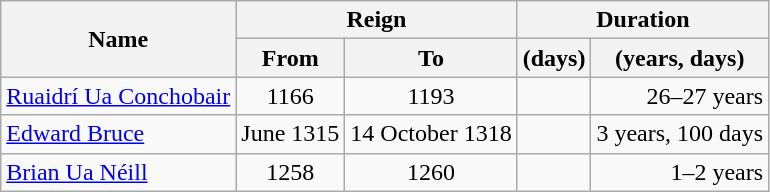<table class="wikitable" style="text-align:center">
<tr style="text-align:center">
<th rowspan=2>Name</th>
<th colspan=2>Reign</th>
<th colspan=2>Duration</th>
</tr>
<tr>
<th>From</th>
<th>To</th>
<th>(days)</th>
<th>(years, days)</th>
</tr>
<tr>
<td style="text-align:left"><a href='#'>Ruaidrí Ua Conchobair</a></td>
<td>1166</td>
<td>1193</td>
<td style="text-align:right"></td>
<td style="text-align:right"> 26–27 years</td>
</tr>
<tr>
<td style="text-align:left"><a href='#'>Edward Bruce</a> </td>
<td>June 1315</td>
<td>14 October 1318</td>
<td style="text-align:right"></td>
<td style="text-align:right"> 3 years, 100 days</td>
</tr>
<tr>
<td style="text-align:left"><a href='#'>Brian Ua Néill</a> </td>
<td>1258</td>
<td>1260</td>
<td style="text-align:right"></td>
<td style="text-align:right"> 1–2 years</td>
</tr>
</table>
